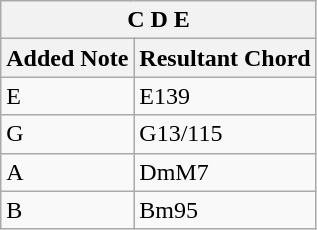<table class="wikitable">
<tr>
<th colspan="2">C D E</th>
</tr>
<tr>
<th>Added Note</th>
<th>Resultant Chord</th>
</tr>
<tr>
<td>E</td>
<td>E139</td>
</tr>
<tr>
<td>G</td>
<td>G13/115</td>
</tr>
<tr>
<td>A</td>
<td>DmM7</td>
</tr>
<tr>
<td>B</td>
<td>Bm95</td>
</tr>
</table>
